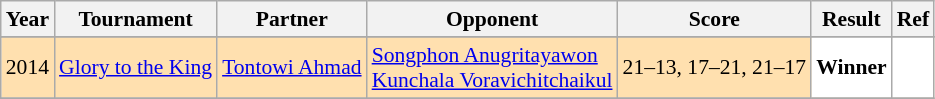<table class="sortable wikitable" style="font-size: 90%;">
<tr>
<th>Year</th>
<th>Tournament</th>
<th>Partner</th>
<th>Opponent</th>
<th>Score</th>
<th>Result</th>
<th>Ref</th>
</tr>
<tr>
</tr>
<tr style="background:#FFE0AF">
<td align="center">2014</td>
<td align="left"><a href='#'>Glory to the King</a></td>
<td align="left"> <a href='#'>Tontowi Ahmad</a></td>
<td align="left"> <a href='#'>Songphon Anugritayawon</a> <br>  <a href='#'>Kunchala Voravichitchaikul</a></td>
<td align="left">21–13, 17–21, 21–17</td>
<td style="text-align:left; background:white"> <strong>Winner</strong></td>
<td style="text-align:center; background:white"></td>
</tr>
<tr>
</tr>
</table>
